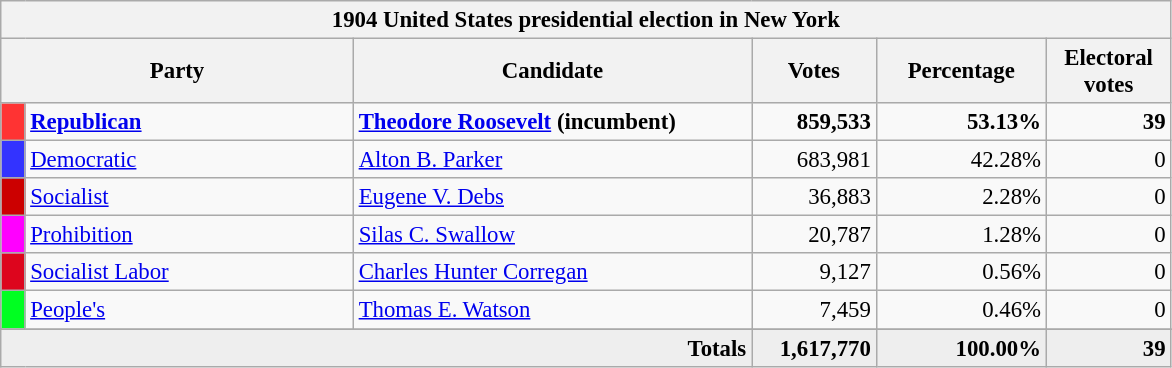<table class="wikitable" style="font-size: 95%;">
<tr>
<th colspan="6">1904 United States presidential election in New York</th>
</tr>
<tr>
<th colspan="2" style="width: 15em">Party</th>
<th style="width: 17em">Candidate</th>
<th style="width: 5em">Votes</th>
<th style="width: 7em">Percentage</th>
<th style="width: 5em">Electoral votes</th>
</tr>
<tr>
<th style="background-color:#FF3333; width: 3px"></th>
<td style="width: 130px"><strong><a href='#'>Republican</a></strong></td>
<td><strong><a href='#'>Theodore Roosevelt</a> (incumbent)</strong></td>
<td align="right"><strong>859,533</strong></td>
<td align="right"><strong>53.13%</strong></td>
<td align="right"><strong>39</strong></td>
</tr>
<tr>
<th style="background-color:#3333FF; width: 3px"></th>
<td style="width: 130px"><a href='#'>Democratic</a></td>
<td><a href='#'>Alton B. Parker</a></td>
<td align="right">683,981</td>
<td align="right">42.28%</td>
<td align="right">0</td>
</tr>
<tr>
<th style="background-color:#CC0000; width: 3px"></th>
<td style="width: 130px"><a href='#'>Socialist</a></td>
<td><a href='#'>Eugene V. Debs</a></td>
<td align="right">36,883</td>
<td align="right">2.28%</td>
<td align="right">0</td>
</tr>
<tr>
<th style="background-color:#FF00FF; width: 3px"></th>
<td style="width: 130px"><a href='#'>Prohibition</a></td>
<td><a href='#'>Silas C. Swallow</a></td>
<td align="right">20,787</td>
<td align="right">1.28%</td>
<td align="right">0</td>
</tr>
<tr>
<th style="background-color:#DD051D; width: 3px"></th>
<td style="width: 130px"><a href='#'>Socialist Labor</a></td>
<td><a href='#'>Charles Hunter Corregan</a></td>
<td align="right">9,127</td>
<td align="right">0.56%</td>
<td align="right">0</td>
</tr>
<tr>
<th style="background-color:#00FF21; width: 3px"></th>
<td style="width: 130px"><a href='#'>People's</a></td>
<td><a href='#'>Thomas E. Watson</a></td>
<td align="right">7,459</td>
<td align="right">0.46%</td>
<td align="right">0</td>
</tr>
<tr>
</tr>
<tr bgcolor="#EEEEEE">
<td colspan="3" align="right"><strong>Totals</strong></td>
<td align="right"><strong>1,617,770</strong></td>
<td align="right"><strong>100.00%</strong></td>
<td align="right"><strong>39</strong></td>
</tr>
</table>
